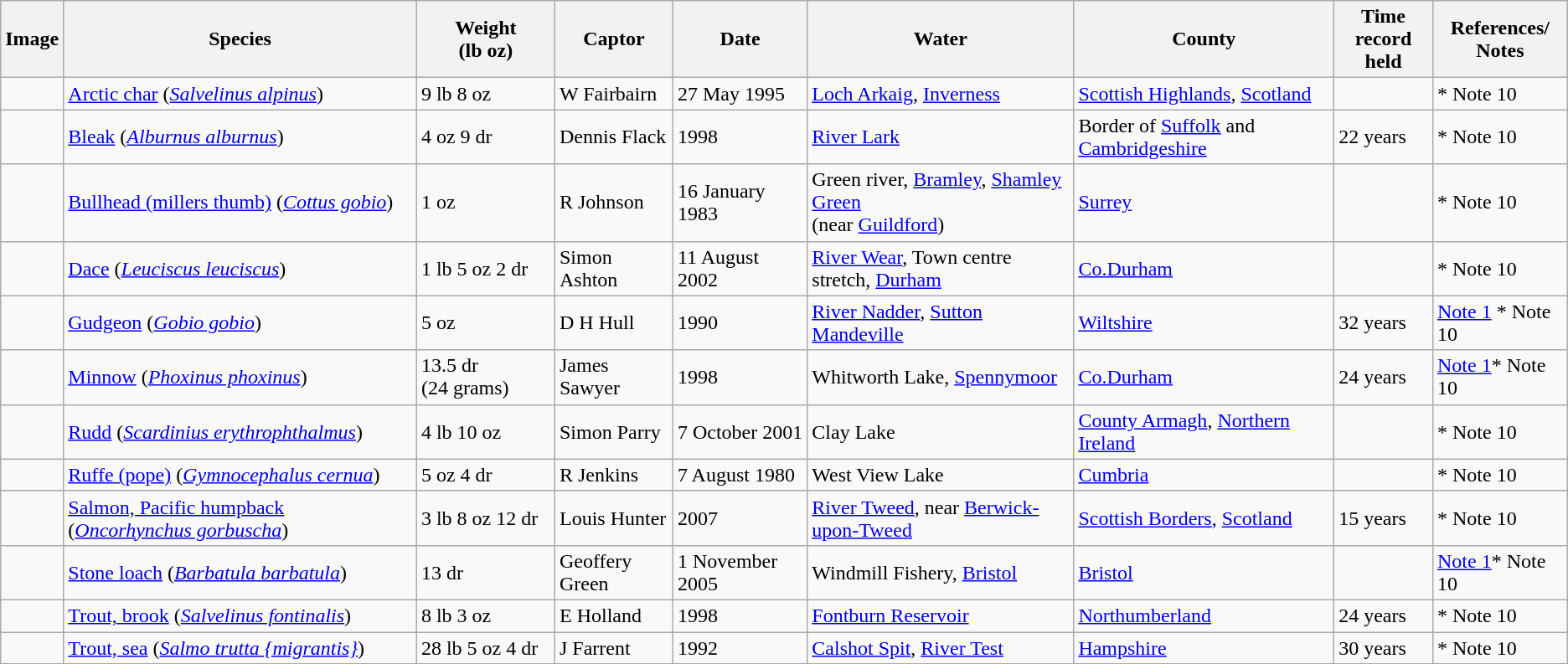<table class="wikitable">
<tr>
<th>Image</th>
<th>Species</th>
<th>Weight<br>(lb oz)</th>
<th>Captor</th>
<th>Date</th>
<th>Water</th>
<th>County</th>
<th>Time record<br>held</th>
<th>References/<br>Notes</th>
</tr>
<tr>
<td></td>
<td><a href='#'>Arctic char</a> (<em><a href='#'>Salvelinus alpinus</a></em>)</td>
<td>9 lb 8 oz</td>
<td>W Fairbairn</td>
<td>27 May 1995</td>
<td><a href='#'>Loch Arkaig</a>, <a href='#'>Inverness</a></td>
<td><a href='#'>Scottish Highlands</a>, <a href='#'>Scotland</a></td>
<td></td>
<td>* Note 10</td>
</tr>
<tr>
<td></td>
<td><a href='#'>Bleak</a> (<em><a href='#'>Alburnus alburnus</a></em>)</td>
<td>4 oz 9 dr</td>
<td>Dennis Flack</td>
<td>1998</td>
<td><a href='#'>River Lark</a></td>
<td>Border of <a href='#'>Suffolk</a> and <a href='#'>Cambridgeshire</a></td>
<td>22 years</td>
<td>* Note 10</td>
</tr>
<tr>
<td></td>
<td><a href='#'>Bullhead (millers thumb)</a> (<em><a href='#'>Cottus gobio</a></em>)</td>
<td>1 oz</td>
<td>R Johnson</td>
<td>16 January 1983</td>
<td>Green river, <a href='#'>Bramley</a>, <a href='#'>Shamley Green</a><br>(near <a href='#'>Guildford</a>)</td>
<td><a href='#'>Surrey</a></td>
<td></td>
<td>* Note 10</td>
</tr>
<tr>
<td></td>
<td><a href='#'>Dace</a> (<em><a href='#'>Leuciscus leuciscus</a></em>)</td>
<td>1 lb 5 oz 2 dr</td>
<td>Simon Ashton</td>
<td>11 August 2002</td>
<td><a href='#'>River Wear</a>, Town centre stretch, <a href='#'>Durham</a></td>
<td><a href='#'>Co.Durham</a></td>
<td></td>
<td> * Note 10</td>
</tr>
<tr>
<td></td>
<td><a href='#'>Gudgeon</a> (<em><a href='#'>Gobio gobio</a></em>)</td>
<td>5 oz</td>
<td>D H Hull</td>
<td>1990</td>
<td><a href='#'>River Nadder</a>, <a href='#'>Sutton Mandeville</a></td>
<td><a href='#'>Wiltshire</a></td>
<td>32 years</td>
<td> <a href='#'>Note 1</a> * Note 10</td>
</tr>
<tr>
<td></td>
<td><a href='#'>Minnow</a> (<em><a href='#'>Phoxinus phoxinus</a></em>)</td>
<td>13.5 dr (24 grams)</td>
<td>James Sawyer</td>
<td>1998</td>
<td>Whitworth Lake, <a href='#'>Spennymoor</a></td>
<td><a href='#'>Co.Durham</a></td>
<td>24 years</td>
<td> <a href='#'>Note 1</a>* Note 10</td>
</tr>
<tr>
<td></td>
<td><a href='#'>Rudd</a> (<em><a href='#'>Scardinius erythrophthalmus</a></em>)</td>
<td>4 lb 10 oz</td>
<td>Simon Parry</td>
<td>7 October 2001</td>
<td>Clay Lake</td>
<td><a href='#'>County Armagh</a>, <a href='#'>Northern Ireland</a></td>
<td></td>
<td>* Note 10</td>
</tr>
<tr>
<td></td>
<td><a href='#'>Ruffe (pope)</a> (<em><a href='#'>Gymnocephalus cernua</a></em>)</td>
<td>5 oz 4 dr</td>
<td>R Jenkins</td>
<td>7 August 1980</td>
<td>West View Lake</td>
<td><a href='#'>Cumbria</a></td>
<td></td>
<td>* Note 10</td>
</tr>
<tr>
<td></td>
<td><a href='#'>Salmon, Pacific humpback</a> (<em><a href='#'>Oncorhynchus gorbuscha</a></em>)</td>
<td>3 lb 8 oz 12 dr</td>
<td>Louis Hunter</td>
<td>2007</td>
<td><a href='#'>River Tweed</a>, near <a href='#'>Berwick-upon-Tweed</a></td>
<td><a href='#'>Scottish Borders</a>, <a href='#'>Scotland</a></td>
<td>15 years</td>
<td> * Note 10</td>
</tr>
<tr>
<td></td>
<td><a href='#'>Stone loach</a> (<em><a href='#'>Barbatula barbatula</a></em>)</td>
<td>13 dr</td>
<td>Geoffery Green</td>
<td>1 November 2005</td>
<td>Windmill Fishery, <a href='#'>Bristol</a></td>
<td><a href='#'>Bristol</a></td>
<td></td>
<td> <a href='#'>Note 1</a>* Note 10</td>
</tr>
<tr>
<td></td>
<td><a href='#'>Trout, brook</a> (<em><a href='#'>Salvelinus fontinalis</a></em>)</td>
<td>8 lb 3 oz</td>
<td>E Holland</td>
<td>1998</td>
<td><a href='#'>Fontburn Reservoir</a></td>
<td><a href='#'>Northumberland</a></td>
<td>24 years</td>
<td>* Note 10</td>
</tr>
<tr>
<td></td>
<td><a href='#'>Trout, sea</a> (<em><a href='#'>Salmo trutta {migrantis}</a></em>)</td>
<td>28 lb 5 oz 4 dr</td>
<td>J Farrent</td>
<td>1992</td>
<td><a href='#'>Calshot Spit</a>, <a href='#'>River Test</a></td>
<td><a href='#'>Hampshire</a></td>
<td>30 years</td>
<td>* Note 10</td>
</tr>
<tr>
</tr>
</table>
